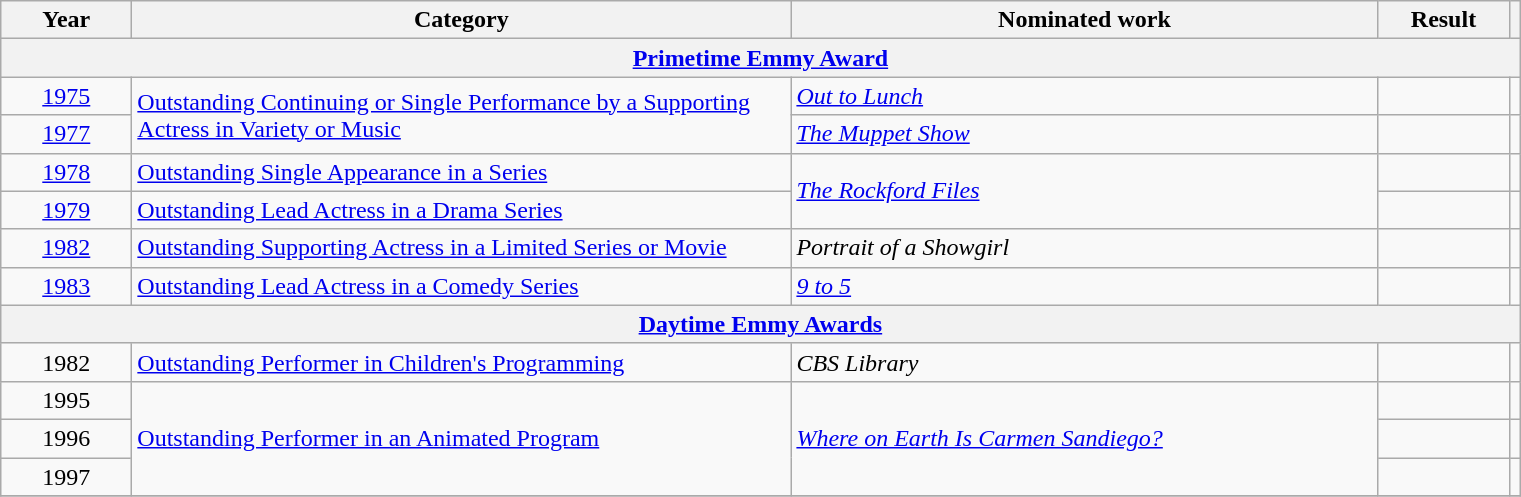<table class=wikitable>
<tr>
<th scope="col" style="width:5em;">Year</th>
<th scope="col" style="width:27em;">Category</th>
<th scope="col" style="width:24em;">Nominated work</th>
<th scope="col" style="width:5em;">Result</th>
<th></th>
</tr>
<tr>
<th colspan=5><a href='#'>Primetime Emmy Award</a></th>
</tr>
<tr>
<td style="text-align:center;"><a href='#'>1975</a></td>
<td rowspan="2"><a href='#'>Outstanding Continuing or Single Performance by a Supporting Actress in Variety or Music</a></td>
<td><em><a href='#'>Out to Lunch</a></em></td>
<td></td>
<td style="text-align:center;"></td>
</tr>
<tr>
<td style="text-align:center;"><a href='#'>1977</a></td>
<td><em><a href='#'>The Muppet Show</a></em></td>
<td></td>
<td style="text-align:center;"></td>
</tr>
<tr>
<td style="text-align:center;"><a href='#'>1978</a></td>
<td><a href='#'>Outstanding Single Appearance in a Series</a></td>
<td rowspan="2"><em><a href='#'>The Rockford Files</a></em></td>
<td></td>
<td style="text-align:center;"></td>
</tr>
<tr>
<td style="text-align:center;"><a href='#'>1979</a></td>
<td><a href='#'>Outstanding Lead Actress in a Drama Series</a></td>
<td></td>
<td style="text-align:center;"></td>
</tr>
<tr>
<td style="text-align:center;"><a href='#'>1982</a></td>
<td><a href='#'>Outstanding Supporting Actress in a Limited Series or Movie</a></td>
<td><em>Portrait of a Showgirl</em></td>
<td></td>
<td style="text-align:center;"></td>
</tr>
<tr>
<td style="text-align:center;"><a href='#'>1983</a></td>
<td><a href='#'>Outstanding Lead Actress in a Comedy Series</a></td>
<td><em><a href='#'>9 to 5</a></em></td>
<td></td>
<td style="text-align:center;"></td>
</tr>
<tr>
<th colspan=5><a href='#'>Daytime Emmy Awards</a></th>
</tr>
<tr>
<td style="text-align:center;">1982</td>
<td><a href='#'>Outstanding Performer in Children's Programming</a></td>
<td><em>CBS Library</em></td>
<td></td>
<td style="text-align:center;"></td>
</tr>
<tr>
<td style="text-align:center;">1995</td>
<td rowspan="3"><a href='#'>Outstanding Performer in an Animated Program</a></td>
<td rowspan="3"><em><a href='#'>Where on Earth Is Carmen Sandiego?</a></em></td>
<td></td>
<td style="text-align:center;"></td>
</tr>
<tr>
<td style="text-align:center;">1996</td>
<td></td>
<td style="text-align:center;"></td>
</tr>
<tr>
<td style="text-align:center;">1997</td>
<td></td>
<td style="text-align:center;"></td>
</tr>
<tr>
</tr>
</table>
